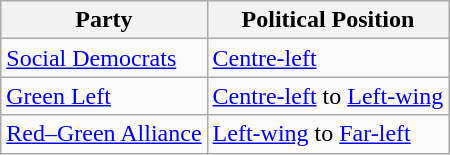<table class="wikitable mw-collapsible mw-collapsed">
<tr>
<th>Party</th>
<th>Political Position</th>
</tr>
<tr>
<td><a href='#'>Social Democrats</a></td>
<td><a href='#'>Centre-left</a></td>
</tr>
<tr>
<td><a href='#'>Green Left</a></td>
<td><a href='#'>Centre-left</a> to <a href='#'>Left-wing</a></td>
</tr>
<tr>
<td><a href='#'>Red–Green Alliance</a></td>
<td><a href='#'>Left-wing</a> to <a href='#'>Far-left</a></td>
</tr>
</table>
